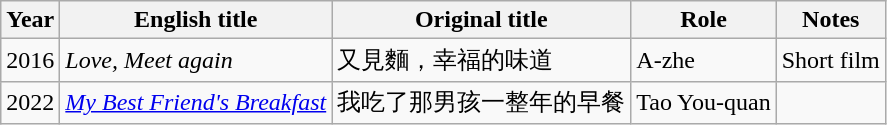<table class="wikitable sortable">
<tr>
<th>Year</th>
<th>English title</th>
<th>Original title</th>
<th>Role</th>
<th class="unsortable">Notes</th>
</tr>
<tr>
<td>2016</td>
<td><em>Love, Meet again</em></td>
<td>又見麵，幸福的味道</td>
<td>A-zhe</td>
<td>Short film</td>
</tr>
<tr>
<td>2022</td>
<td><em><a href='#'>My Best Friend's Breakfast</a></em></td>
<td>我吃了那男孩一整年的早餐</td>
<td>Tao You-quan</td>
<td></td>
</tr>
</table>
